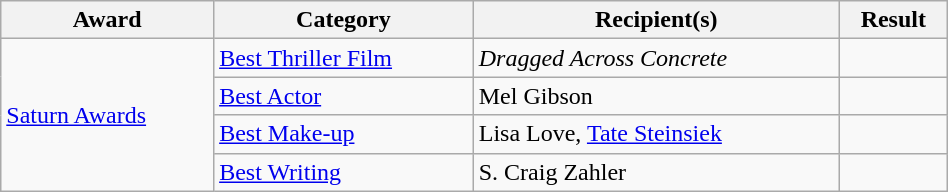<table class="wikitable sortable" style="width: 50%;">
<tr>
<th scope="col">Award</th>
<th scope="col">Category</th>
<th scope="col">Recipient(s)</th>
<th scope="col">Result</th>
</tr>
<tr>
<td rowspan="4"><a href='#'>Saturn Awards</a></td>
<td><a href='#'>Best Thriller Film</a></td>
<td><em>Dragged Across Concrete</em></td>
<td></td>
</tr>
<tr>
<td><a href='#'>Best Actor</a></td>
<td>Mel Gibson</td>
<td></td>
</tr>
<tr>
<td><a href='#'>Best Make-up</a></td>
<td>Lisa Love, <a href='#'>Tate Steinsiek</a></td>
<td></td>
</tr>
<tr>
<td><a href='#'>Best Writing</a></td>
<td>S. Craig Zahler</td>
<td></td>
</tr>
</table>
